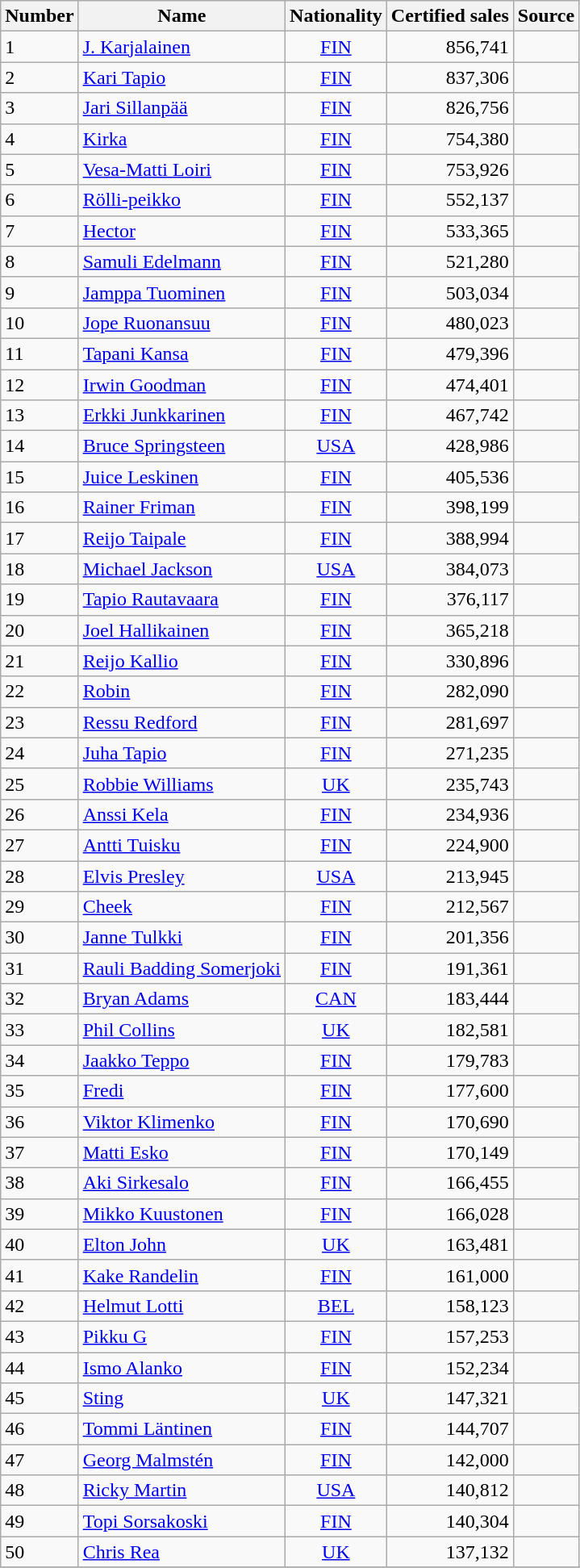<table class="wikitable sortable">
<tr>
<th>Number</th>
<th>Name</th>
<th>Nationality</th>
<th>Certified sales</th>
<th>Source</th>
</tr>
<tr>
<td>1</td>
<td><a href='#'>J. Karjalainen</a></td>
<td style="text-align:center;"><a href='#'>FIN</a></td>
<td align=right>856,741</td>
<td align=center></td>
</tr>
<tr>
<td>2</td>
<td><a href='#'>Kari Tapio</a></td>
<td style="text-align:center;"><a href='#'>FIN</a></td>
<td align=right>837,306</td>
<td align=center></td>
</tr>
<tr>
<td>3</td>
<td><a href='#'>Jari Sillanpää</a></td>
<td style="text-align:center;"><a href='#'>FIN</a></td>
<td align=right>826,756</td>
<td align=center></td>
</tr>
<tr>
<td>4</td>
<td><a href='#'>Kirka</a></td>
<td style="text-align:center;"><a href='#'>FIN</a></td>
<td align=right>754,380</td>
<td align=center></td>
</tr>
<tr>
<td>5</td>
<td><a href='#'>Vesa-Matti Loiri</a></td>
<td style="text-align:center;"><a href='#'>FIN</a></td>
<td align=right>753,926</td>
<td align=center></td>
</tr>
<tr>
<td>6</td>
<td><a href='#'>Rölli-peikko</a></td>
<td style="text-align:center;"><a href='#'>FIN</a></td>
<td align=right>552,137</td>
<td align=center></td>
</tr>
<tr>
<td>7</td>
<td><a href='#'>Hector</a></td>
<td style="text-align:center;"><a href='#'>FIN</a></td>
<td align=right>533,365</td>
<td align=center></td>
</tr>
<tr>
<td>8</td>
<td><a href='#'>Samuli Edelmann</a></td>
<td style="text-align:center;"><a href='#'>FIN</a></td>
<td align=right>521,280</td>
<td align=center></td>
</tr>
<tr>
<td>9</td>
<td><a href='#'>Jamppa Tuominen</a></td>
<td style="text-align:center;"><a href='#'>FIN</a></td>
<td align=right>503,034</td>
<td align=center></td>
</tr>
<tr>
<td>10</td>
<td><a href='#'>Jope Ruonansuu</a></td>
<td style="text-align:center;"><a href='#'>FIN</a></td>
<td align=right>480,023</td>
<td align=center></td>
</tr>
<tr>
<td>11</td>
<td><a href='#'>Tapani Kansa</a></td>
<td style="text-align:center;"><a href='#'>FIN</a></td>
<td align=right>479,396</td>
<td align=center></td>
</tr>
<tr>
<td>12</td>
<td><a href='#'>Irwin Goodman</a></td>
<td style="text-align:center;"><a href='#'>FIN</a></td>
<td align=right>474,401</td>
<td align=center></td>
</tr>
<tr>
<td>13</td>
<td><a href='#'>Erkki Junkkarinen</a></td>
<td style="text-align:center;"><a href='#'>FIN</a></td>
<td align=right>467,742</td>
<td align=center></td>
</tr>
<tr>
<td>14</td>
<td><a href='#'>Bruce Springsteen</a></td>
<td style="text-align:center;"><a href='#'>USA</a></td>
<td align=right>428,986</td>
<td align=center></td>
</tr>
<tr>
<td>15</td>
<td><a href='#'>Juice Leskinen</a></td>
<td style="text-align:center;"><a href='#'>FIN</a></td>
<td align=right>405,536</td>
<td align=center></td>
</tr>
<tr>
<td>16</td>
<td><a href='#'>Rainer Friman</a></td>
<td style="text-align:center;"><a href='#'>FIN</a></td>
<td align=right>398,199</td>
<td align=center></td>
</tr>
<tr>
<td>17</td>
<td><a href='#'>Reijo Taipale</a></td>
<td style="text-align:center;"><a href='#'>FIN</a></td>
<td align=right>388,994</td>
<td align=center></td>
</tr>
<tr>
<td>18</td>
<td><a href='#'>Michael Jackson</a></td>
<td style="text-align:center;"><a href='#'>USA</a></td>
<td align=right>384,073</td>
<td align=center></td>
</tr>
<tr>
<td>19</td>
<td><a href='#'>Tapio Rautavaara</a></td>
<td style="text-align:center;"><a href='#'>FIN</a></td>
<td align=right>376,117</td>
<td align=center></td>
</tr>
<tr>
<td>20</td>
<td><a href='#'>Joel Hallikainen</a></td>
<td style="text-align:center;"><a href='#'>FIN</a></td>
<td align=right>365,218</td>
<td align=center></td>
</tr>
<tr>
<td>21</td>
<td><a href='#'>Reijo Kallio</a></td>
<td style="text-align:center;"><a href='#'>FIN</a></td>
<td align=right>330,896</td>
<td align=center></td>
</tr>
<tr>
<td>22</td>
<td><a href='#'>Robin</a></td>
<td style="text-align:center;"><a href='#'>FIN</a></td>
<td align=right>282,090</td>
<td align=center></td>
</tr>
<tr>
<td>23</td>
<td><a href='#'>Ressu Redford</a></td>
<td style="text-align:center;"><a href='#'>FIN</a></td>
<td align=right>281,697</td>
<td align=center></td>
</tr>
<tr>
<td>24</td>
<td><a href='#'>Juha Tapio</a></td>
<td style="text-align:center;"><a href='#'>FIN</a></td>
<td align=right>271,235</td>
<td align=center></td>
</tr>
<tr>
<td>25</td>
<td><a href='#'>Robbie Williams</a></td>
<td style="text-align:center;"><a href='#'>UK</a></td>
<td align=right>235,743</td>
<td align=center></td>
</tr>
<tr>
<td>26</td>
<td><a href='#'>Anssi Kela</a></td>
<td style="text-align:center;"><a href='#'>FIN</a></td>
<td align=right>234,936</td>
<td align=center></td>
</tr>
<tr>
<td>27</td>
<td><a href='#'>Antti Tuisku</a></td>
<td style="text-align:center;"><a href='#'>FIN</a></td>
<td align=right>224,900</td>
<td align=center></td>
</tr>
<tr>
<td>28</td>
<td><a href='#'>Elvis Presley</a></td>
<td style="text-align:center;"><a href='#'>USA</a></td>
<td align=right>213,945</td>
<td align=center></td>
</tr>
<tr>
<td>29</td>
<td><a href='#'>Cheek</a></td>
<td style="text-align:center;"><a href='#'>FIN</a></td>
<td align=right>212,567</td>
<td align=center></td>
</tr>
<tr>
<td>30</td>
<td><a href='#'>Janne Tulkki</a></td>
<td style="text-align:center;"><a href='#'>FIN</a></td>
<td align=right>201,356</td>
<td align=center></td>
</tr>
<tr>
<td>31</td>
<td><a href='#'>Rauli Badding Somerjoki</a></td>
<td style="text-align:center;"><a href='#'>FIN</a></td>
<td align=right>191,361</td>
<td align=center></td>
</tr>
<tr>
<td>32</td>
<td><a href='#'>Bryan Adams</a></td>
<td style="text-align:center;"><a href='#'>CAN</a></td>
<td align=right>183,444</td>
<td align=center></td>
</tr>
<tr>
<td>33</td>
<td><a href='#'>Phil Collins</a></td>
<td style="text-align:center;"><a href='#'>UK</a></td>
<td align=right>182,581</td>
<td align=center></td>
</tr>
<tr>
<td>34</td>
<td><a href='#'>Jaakko Teppo</a></td>
<td style="text-align:center;"><a href='#'>FIN</a></td>
<td align=right>179,783</td>
<td align=center></td>
</tr>
<tr>
<td>35</td>
<td><a href='#'>Fredi</a></td>
<td style="text-align:center;"><a href='#'>FIN</a></td>
<td align=right>177,600</td>
<td align=center></td>
</tr>
<tr>
<td>36</td>
<td><a href='#'>Viktor Klimenko</a></td>
<td style="text-align:center;"><a href='#'>FIN</a></td>
<td align=right>170,690</td>
<td align=center></td>
</tr>
<tr>
<td>37</td>
<td><a href='#'>Matti Esko</a></td>
<td style="text-align:center;"><a href='#'>FIN</a></td>
<td align=right>170,149</td>
<td align=center></td>
</tr>
<tr>
<td>38</td>
<td><a href='#'>Aki Sirkesalo</a></td>
<td style="text-align:center;"><a href='#'>FIN</a></td>
<td align=right>166,455</td>
<td align=center></td>
</tr>
<tr>
<td>39</td>
<td><a href='#'>Mikko Kuustonen</a></td>
<td style="text-align:center;"><a href='#'>FIN</a></td>
<td align=right>166,028</td>
<td align=center></td>
</tr>
<tr>
<td>40</td>
<td><a href='#'>Elton John</a></td>
<td style="text-align:center;"><a href='#'>UK</a></td>
<td align=right>163,481</td>
<td align=center></td>
</tr>
<tr>
<td>41</td>
<td><a href='#'>Kake Randelin</a></td>
<td style="text-align:center;"><a href='#'>FIN</a></td>
<td align=right>161,000</td>
<td align=center></td>
</tr>
<tr>
<td>42</td>
<td><a href='#'>Helmut Lotti</a></td>
<td style="text-align:center;"><a href='#'>BEL</a></td>
<td align=right>158,123</td>
<td align=center></td>
</tr>
<tr>
<td>43</td>
<td><a href='#'>Pikku G</a></td>
<td style="text-align:center;"><a href='#'>FIN</a></td>
<td align=right>157,253</td>
<td align=center></td>
</tr>
<tr>
<td>44</td>
<td><a href='#'>Ismo Alanko</a></td>
<td style="text-align:center;"><a href='#'>FIN</a></td>
<td align=right>152,234</td>
<td align=center></td>
</tr>
<tr>
<td>45</td>
<td><a href='#'>Sting</a></td>
<td style="text-align:center;"><a href='#'>UK</a></td>
<td align=right>147,321</td>
<td align=center></td>
</tr>
<tr>
<td>46</td>
<td><a href='#'>Tommi Läntinen</a></td>
<td style="text-align:center;"><a href='#'>FIN</a></td>
<td align=right>144,707</td>
<td align=center></td>
</tr>
<tr>
<td>47</td>
<td><a href='#'>Georg Malmstén</a></td>
<td style="text-align:center;"><a href='#'>FIN</a></td>
<td align=right>142,000</td>
<td align=center></td>
</tr>
<tr>
<td>48</td>
<td><a href='#'>Ricky Martin</a></td>
<td style="text-align:center;"><a href='#'>USA</a></td>
<td align=right>140,812</td>
<td align=center></td>
</tr>
<tr>
<td>49</td>
<td><a href='#'>Topi Sorsakoski</a></td>
<td style="text-align:center;"><a href='#'>FIN</a></td>
<td align=right>140,304</td>
<td align=center></td>
</tr>
<tr>
<td>50</td>
<td><a href='#'>Chris Rea</a></td>
<td style="text-align:center;"><a href='#'>UK</a></td>
<td align=right>137,132</td>
<td align=center></td>
</tr>
<tr>
</tr>
</table>
